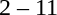<table style="text-align:center">
<tr>
<th width=200></th>
<th width=100></th>
<th width=200></th>
</tr>
<tr>
<td align=right></td>
<td>2 – 11</td>
<td align=left><strong></strong></td>
</tr>
</table>
